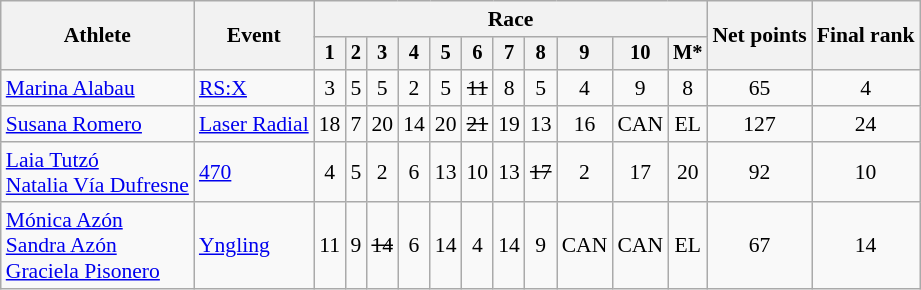<table class="wikitable" style="font-size:90%">
<tr>
<th rowspan="2">Athlete</th>
<th rowspan="2">Event</th>
<th colspan=11>Race</th>
<th rowspan=2>Net points</th>
<th rowspan=2>Final rank</th>
</tr>
<tr style="font-size:95%">
<th>1</th>
<th>2</th>
<th>3</th>
<th>4</th>
<th>5</th>
<th>6</th>
<th>7</th>
<th>8</th>
<th>9</th>
<th>10</th>
<th>M*</th>
</tr>
<tr align=center>
<td align=left><a href='#'>Marina Alabau</a></td>
<td align=left><a href='#'>RS:X</a></td>
<td>3</td>
<td>5</td>
<td>5</td>
<td>2</td>
<td>5</td>
<td><s>11</s></td>
<td>8</td>
<td>5</td>
<td>4</td>
<td>9</td>
<td>8</td>
<td>65</td>
<td>4</td>
</tr>
<tr align=center>
<td align=left><a href='#'>Susana Romero</a></td>
<td align=left><a href='#'>Laser Radial</a></td>
<td>18</td>
<td>7</td>
<td>20</td>
<td>14</td>
<td>20</td>
<td><s>21</s></td>
<td>19</td>
<td>13</td>
<td>16</td>
<td>CAN</td>
<td>EL</td>
<td>127</td>
<td>24</td>
</tr>
<tr align=center>
<td align=left><a href='#'>Laia Tutzó</a><br><a href='#'>Natalia Vía Dufresne</a></td>
<td align=left><a href='#'>470</a></td>
<td>4</td>
<td>5</td>
<td>2</td>
<td>6</td>
<td>13</td>
<td>10</td>
<td>13</td>
<td><s>17</s></td>
<td>2</td>
<td>17</td>
<td>20</td>
<td>92</td>
<td>10</td>
</tr>
<tr align=center>
<td align=left><a href='#'>Mónica Azón</a><br><a href='#'>Sandra Azón</a> <br><a href='#'>Graciela Pisonero</a></td>
<td align=left><a href='#'>Yngling</a></td>
<td>11</td>
<td>9</td>
<td><s>14</s></td>
<td>6</td>
<td>14</td>
<td>4</td>
<td>14</td>
<td>9</td>
<td>CAN</td>
<td>CAN</td>
<td>EL</td>
<td>67</td>
<td>14</td>
</tr>
</table>
